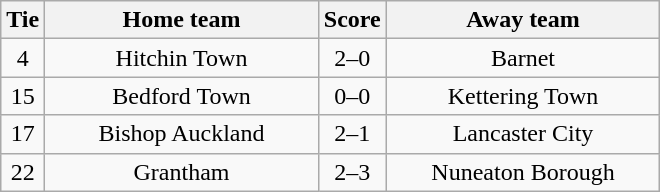<table class="wikitable" style="text-align:center;">
<tr>
<th width=20>Tie</th>
<th width=175>Home team</th>
<th width=20>Score</th>
<th width=175>Away team</th>
</tr>
<tr>
<td>4</td>
<td>Hitchin Town</td>
<td>2–0</td>
<td>Barnet</td>
</tr>
<tr>
<td>15</td>
<td>Bedford Town</td>
<td>0–0</td>
<td>Kettering Town</td>
</tr>
<tr>
<td>17</td>
<td>Bishop Auckland</td>
<td>2–1</td>
<td>Lancaster City</td>
</tr>
<tr>
<td>22</td>
<td>Grantham</td>
<td>2–3</td>
<td>Nuneaton Borough</td>
</tr>
</table>
